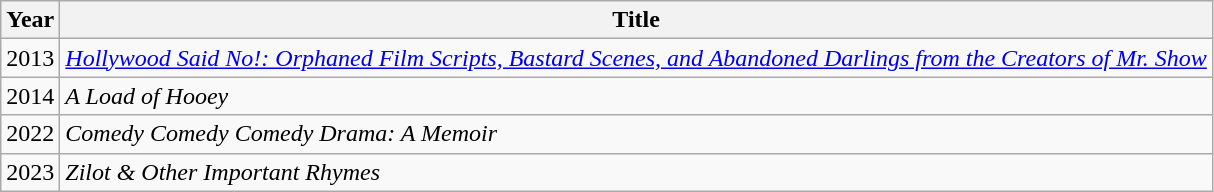<table class="wikitable">
<tr>
<th>Year</th>
<th>Title</th>
</tr>
<tr>
<td>2013</td>
<td><em><a href='#'>Hollywood Said No!: Orphaned Film Scripts, Bastard Scenes, and Abandoned Darlings from the Creators of Mr. Show</a></em></td>
</tr>
<tr>
<td>2014</td>
<td><em>A Load of Hooey</em></td>
</tr>
<tr>
<td>2022</td>
<td><em>Comedy Comedy Comedy Drama: A Memoir</em></td>
</tr>
<tr>
<td>2023</td>
<td><em>Zilot & Other Important Rhymes</em></td>
</tr>
</table>
